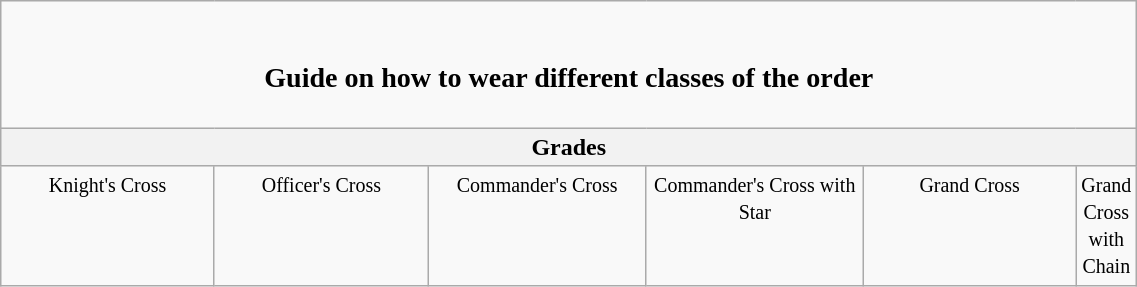<table class="wikitable" width="60%" align="center">
<tr>
<td colspan="6" align="center"><br><h3>Guide on how to wear different classes of the order</h3></td>
</tr>
<tr>
<th colspan="6">Grades</th>
</tr>
<tr>
<td align="center" valign="top" width="20%"><small>Knight's Cross</small></td>
<td align="center" valign="top" width="20%"><small>Officer's Cross</small></td>
<td align="center" valign="top" width="20%"><small>Commander's Cross</small></td>
<td align="center" valign="top" width="20%"><small>Commander's Cross with Star</small></td>
<td align="center" valign="top" width="20%"><small>Grand Cross</small></td>
<td align="center" valign="top" width="20%"><small>Grand Cross with Chain</small></td>
</tr>
</table>
